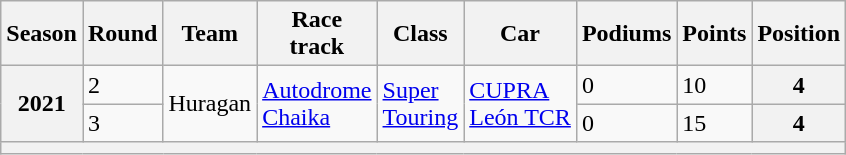<table class="wikitable">
<tr>
<th>Season</th>
<th>Round</th>
<th>Team</th>
<th>Race<br>track</th>
<th>Class</th>
<th>Car</th>
<th>Podiums</th>
<th>Points</th>
<th>Position</th>
</tr>
<tr>
<th rowspan="2"><strong>2021</strong></th>
<td>2</td>
<td rowspan="2">Huragan</td>
<td rowspan="2"><a href='#'>Autodrome</a><br><a href='#'>Chaika</a></td>
<td rowspan="2"><a href='#'>Super</a><br><a href='#'>Touring</a></td>
<td rowspan="2"><a href='#'>CUPRA</a><br><a href='#'>León TCR</a></td>
<td>0</td>
<td>10</td>
<th>4</th>
</tr>
<tr>
<td>3</td>
<td>0</td>
<td>15</td>
<th>4</th>
</tr>
<tr>
<th colspan="9"><small></small></th>
</tr>
</table>
